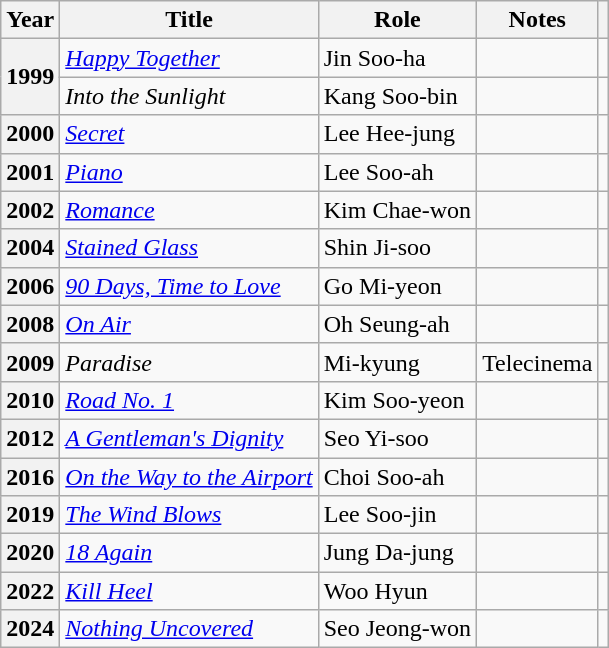<table class="wikitable plainrowheaders sortable">
<tr>
<th scope="col">Year</th>
<th scope="col">Title</th>
<th scope="col">Role</th>
<th scope="col" class="unsortable">Notes</th>
<th scope="col" class="unsortable"></th>
</tr>
<tr>
<th scope="row" rowspan="2">1999</th>
<td><em><a href='#'>Happy Together</a></em></td>
<td>Jin Soo-ha</td>
<td></td>
<td style="text-align:center"></td>
</tr>
<tr>
<td><em>Into the Sunlight</em></td>
<td>Kang Soo-bin</td>
<td></td>
<td style="text-align:center"></td>
</tr>
<tr>
<th scope="row">2000</th>
<td><em><a href='#'>Secret</a></em></td>
<td>Lee Hee-jung</td>
<td></td>
<td style="text-align:center"></td>
</tr>
<tr>
<th scope="row">2001</th>
<td><em><a href='#'>Piano</a></em></td>
<td>Lee Soo-ah</td>
<td></td>
<td style="text-align:center"></td>
</tr>
<tr>
<th scope="row">2002</th>
<td><em><a href='#'>Romance</a></em></td>
<td>Kim Chae-won</td>
<td></td>
<td style="text-align:center"></td>
</tr>
<tr>
<th scope="row">2004</th>
<td><em><a href='#'>Stained Glass</a></em></td>
<td>Shin Ji-soo</td>
<td></td>
<td style="text-align:center"></td>
</tr>
<tr>
<th scope="row">2006</th>
<td><em><a href='#'>90 Days, Time to Love</a></em></td>
<td>Go Mi-yeon</td>
<td></td>
<td style="text-align:center"></td>
</tr>
<tr>
<th scope="row">2008</th>
<td><em><a href='#'>On Air</a></em></td>
<td>Oh Seung-ah</td>
<td></td>
<td style="text-align:center"></td>
</tr>
<tr>
<th scope="row">2009</th>
<td><em>Paradise</em></td>
<td>Mi-kyung</td>
<td>Telecinema</td>
<td style="text-align:center"></td>
</tr>
<tr>
<th scope="row">2010</th>
<td><em><a href='#'>Road No. 1</a></em></td>
<td>Kim Soo-yeon</td>
<td></td>
<td style="text-align:center"></td>
</tr>
<tr>
<th scope="row">2012</th>
<td><em><a href='#'>A Gentleman's Dignity</a></em></td>
<td>Seo Yi-soo</td>
<td></td>
<td style="text-align:center"></td>
</tr>
<tr>
<th scope="row">2016</th>
<td><em><a href='#'>On the Way to the Airport</a></em></td>
<td>Choi Soo-ah</td>
<td style="text-align:center"></td>
</tr>
<tr>
<th scope="row">2019</th>
<td><em><a href='#'>The Wind Blows</a></em></td>
<td>Lee Soo-jin</td>
<td></td>
<td style="text-align:center"></td>
</tr>
<tr>
<th scope="row">2020</th>
<td><em><a href='#'>18 Again</a></em></td>
<td>Jung Da-jung</td>
<td></td>
<td style="text-align:center"></td>
</tr>
<tr>
<th scope="row">2022</th>
<td><em><a href='#'>Kill Heel</a></em></td>
<td>Woo Hyun</td>
<td></td>
<td style="text-align:center"></td>
</tr>
<tr>
<th scope="row">2024</th>
<td><em><a href='#'>Nothing Uncovered</a></em></td>
<td>Seo Jeong-won</td>
<td></td>
<td style="text-align:center"></td>
</tr>
</table>
